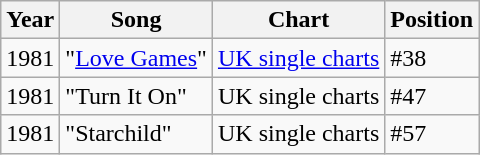<table class="wikitable sortable">
<tr>
<th align="left">Year</th>
<th align="left">Song</th>
<th align="left">Chart</th>
<th align="left">Position</th>
</tr>
<tr>
<td>1981</td>
<td>"<a href='#'>Love Games</a>"</td>
<td><a href='#'>UK single charts</a></td>
<td>#38</td>
</tr>
<tr>
<td>1981</td>
<td>"Turn It On"</td>
<td>UK single charts</td>
<td>#47</td>
</tr>
<tr>
<td>1981</td>
<td>"Starchild"</td>
<td>UK single charts</td>
<td>#57</td>
</tr>
</table>
